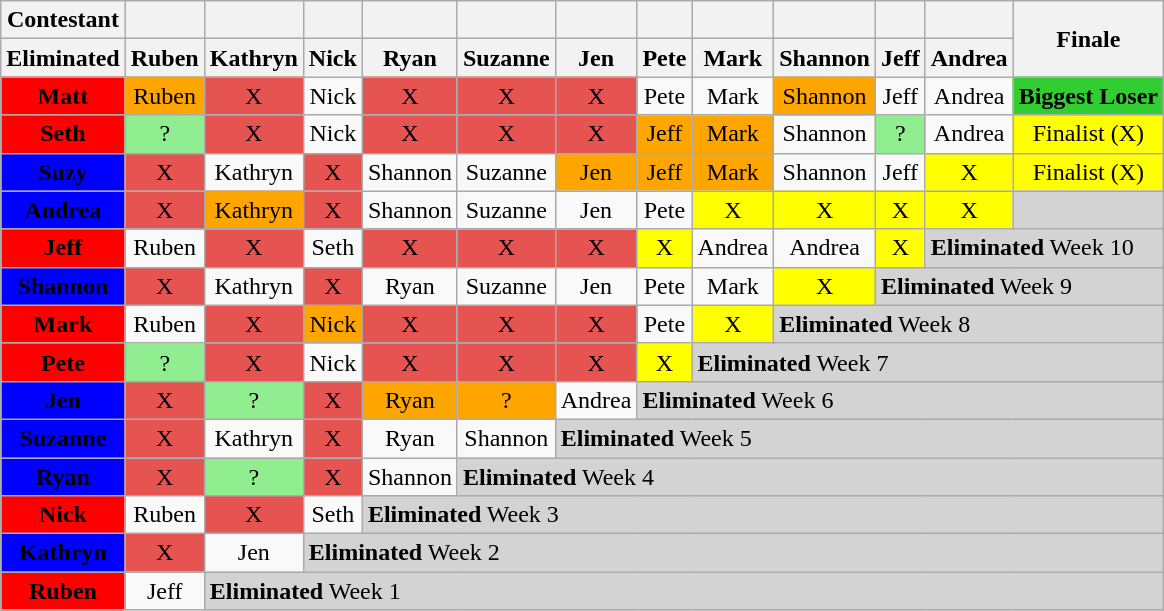<table class="wikitable" align="center" style="text-align:center">
<tr>
<th>Contestant</th>
<th></th>
<th></th>
<th></th>
<th></th>
<th></th>
<th></th>
<th></th>
<th></th>
<th></th>
<th></th>
<th></th>
<th rowspan=2>Finale</th>
</tr>
<tr>
<th>Eliminated</th>
<th>Ruben</th>
<th>Kathryn</th>
<th>Nick</th>
<th>Ryan</th>
<th>Suzanne</th>
<th>Jen</th>
<th>Pete</th>
<th>Mark</th>
<th>Shannon</th>
<th>Jeff</th>
<th>Andrea</th>
</tr>
<tr>
<td bgcolor="red"><span><strong>Matt</strong></span></td>
<td bgcolor="orange">Ruben</td>
<td bgcolor="#E55451">X</td>
<td>Nick</td>
<td bgcolor="#E55451">X</td>
<td bgcolor="#E55451">X</td>
<td bgcolor="#E55451">X</td>
<td>Pete</td>
<td>Mark</td>
<td bgcolor="orange">Shannon</td>
<td>Jeff</td>
<td>Andrea</td>
<td bgcolor="limegreen"><strong>Biggest Loser</strong></td>
</tr>
<tr>
<td bgcolor="red"><span><strong>Seth</strong></span></td>
<td bgcolor="lightgreen">?</td>
<td bgcolor="#E55451">X</td>
<td>Nick</td>
<td bgcolor="#E55451">X</td>
<td bgcolor="#E55451">X</td>
<td bgcolor="#E55451">X</td>
<td bgcolor="orange">Jeff</td>
<td bgcolor="orange">Mark</td>
<td>Shannon</td>
<td bgcolor="lightgreen">?</td>
<td>Andrea</td>
<td bgcolor="yellow">Finalist (X)</td>
</tr>
<tr>
<td bgcolor="blue"><span><strong>Suzy</strong></span></td>
<td bgcolor="#E55451">X</td>
<td>Kathryn</td>
<td bgcolor="#E55451">X</td>
<td>Shannon</td>
<td>Suzanne</td>
<td bgcolor="orange">Jen</td>
<td bgcolor="orange">Jeff</td>
<td bgcolor="orange">Mark</td>
<td>Shannon</td>
<td>Jeff</td>
<td bgcolor="yellow">X</td>
<td bgcolor="yellow">Finalist (X)</td>
</tr>
<tr>
<td bgcolor="blue"><span><strong>Andrea</strong></span></td>
<td bgcolor="#E55451">X</td>
<td bgcolor="orange">Kathryn</td>
<td bgcolor="#E55451">X</td>
<td>Shannon</td>
<td>Suzanne</td>
<td>Jen</td>
<td>Pete</td>
<td bgcolor="yellow">X</td>
<td bgcolor="yellow">X</td>
<td bgcolor="yellow">X</td>
<td bgcolor="yellow">X</td>
<td bgcolor="lightgrey" align="left"></td>
</tr>
<tr>
<td bgcolor="red"><span><strong>Jeff</strong></span></td>
<td>Ruben</td>
<td bgcolor="#E55451">X</td>
<td>Seth</td>
<td bgcolor="#E55451">X</td>
<td bgcolor="#E55451">X</td>
<td bgcolor="#E55451">X</td>
<td bgcolor="yellow">X</td>
<td>Andrea</td>
<td>Andrea</td>
<td bgcolor="yellow">X</td>
<td bgcolor="lightgrey" align="left" colspan=2><strong>Eliminated</strong> Week 10</td>
</tr>
<tr>
<td bgcolor="blue"><span><strong>Shannon</strong></span></td>
<td bgcolor="#E55451">X</td>
<td>Kathryn</td>
<td bgcolor="#E55451">X</td>
<td>Ryan</td>
<td>Suzanne</td>
<td>Jen</td>
<td>Pete</td>
<td>Mark</td>
<td bgcolor="yellow">X</td>
<td bgcolor="lightgrey" align="left" colspan=3><strong>Eliminated</strong> Week 9</td>
</tr>
<tr>
<td bgcolor="red"><span><strong>Mark</strong></span></td>
<td>Ruben</td>
<td bgcolor="#E55451">X</td>
<td bgcolor="orange">Nick</td>
<td bgcolor="#E55451">X</td>
<td bgcolor="#E55451">X</td>
<td bgcolor="#E55451">X</td>
<td>Pete</td>
<td bgcolor="yellow">X</td>
<td bgcolor="lightgrey" align="left" colspan=4><strong>Eliminated</strong> Week 8</td>
</tr>
<tr>
<td bgcolor="red"><span><strong>Pete</strong></span></td>
<td bgcolor="lightgreen">?</td>
<td bgcolor="#E55451">X</td>
<td>Nick</td>
<td bgcolor="#E55451">X</td>
<td bgcolor="#E55451">X</td>
<td bgcolor="#E55451">X</td>
<td bgcolor="yellow">X</td>
<td bgcolor="lightgrey" align="left" colspan=5><strong>Eliminated</strong> Week 7</td>
</tr>
<tr>
<td bgcolor="blue"><span><strong>Jen</strong></span></td>
<td bgcolor="#E55451">X</td>
<td bgcolor="lightgreen">?</td>
<td bgcolor="#E55451">X</td>
<td bgcolor="orange">Ryan</td>
<td bgcolor="orange">?</td>
<td>Andrea</td>
<td bgcolor="lightgrey" align="left" colspan=6><strong>Eliminated</strong> Week 6</td>
</tr>
<tr>
<td bgcolor="blue"><span><strong>Suzanne</strong></span></td>
<td bgcolor="#E55451">X</td>
<td>Kathryn</td>
<td bgcolor="#E55451">X</td>
<td>Ryan</td>
<td>Shannon</td>
<td bgcolor="lightgrey" align="left" colspan=7><strong>Eliminated</strong> Week 5</td>
</tr>
<tr>
<td bgcolor="blue"><span><strong>Ryan</strong></span></td>
<td bgcolor="#E55451">X</td>
<td bgcolor="lightgreen">?</td>
<td bgcolor="#E55451">X</td>
<td>Shannon</td>
<td bgcolor="lightgrey" align="left" colspan=8><strong>Eliminated</strong> Week 4</td>
</tr>
<tr>
<td bgcolor="red"><span><strong>Nick</strong></span></td>
<td>Ruben</td>
<td bgcolor="#E55451">X</td>
<td>Seth</td>
<td bgcolor="lightgrey" align="left" colspan=9><strong>Eliminated</strong> Week 3</td>
</tr>
<tr>
<td bgcolor="blue"><span><strong>Kathryn</strong></span></td>
<td bgcolor="#E55451">X</td>
<td>Jen</td>
<td bgcolor="lightgrey" align="left" colspan=10><strong>Eliminated</strong> Week 2</td>
</tr>
<tr>
<td bgcolor="red"><span><strong>Ruben</strong></span></td>
<td>Jeff</td>
<td bgcolor="lightgrey" align="left" colspan=11><strong>Eliminated</strong> Week 1</td>
</tr>
</table>
